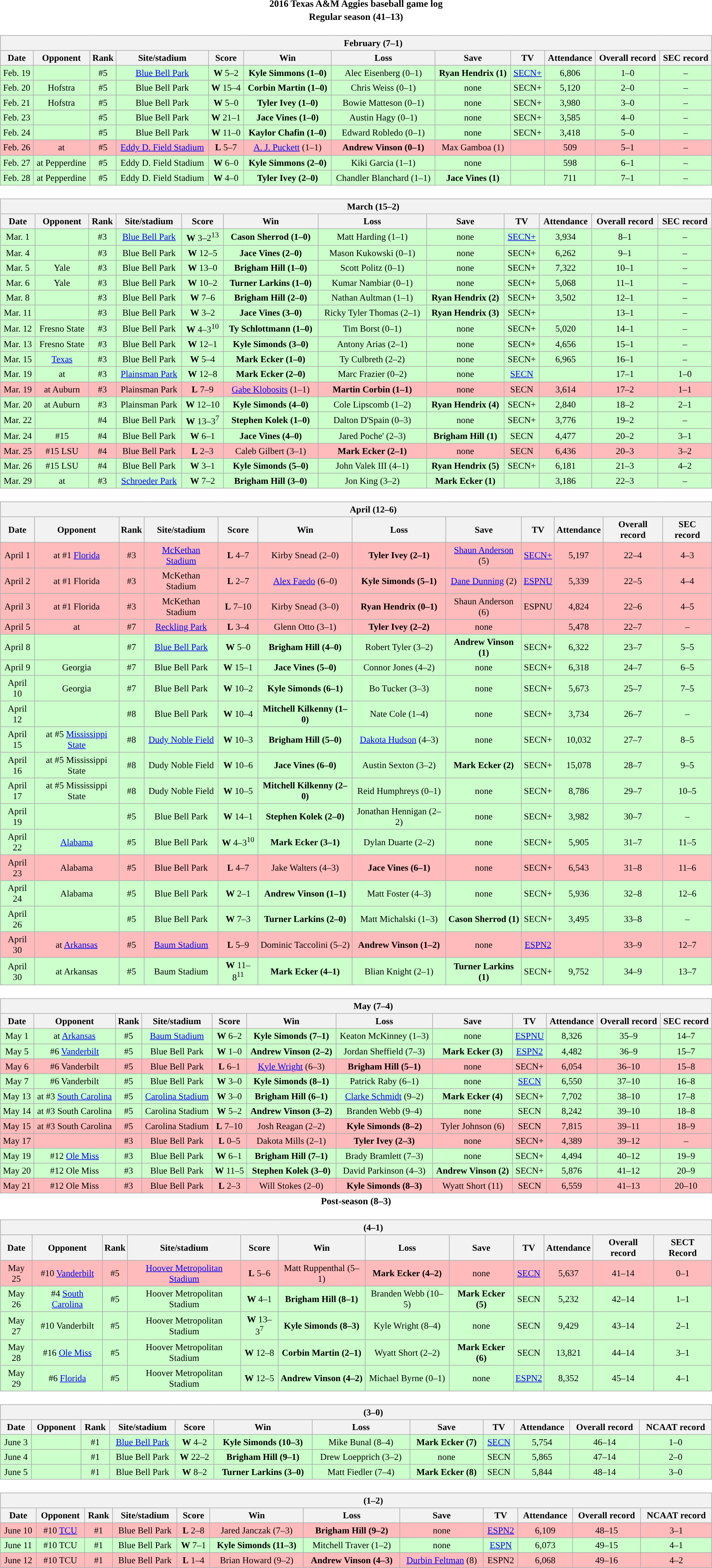<table class="toccolours" width=95% style="clear:both; margin:1.5em auto; text-align:center;">
<tr>
<th colspan=2>2016 Texas A&M Aggies baseball game log</th>
</tr>
<tr>
<th colspan=2>Regular season (41–13)</th>
</tr>
<tr valign="top">
<td><br><table class="wikitable collapsible collapsed" style="margin:auto; width:100%; text-align:center; font-size:95%">
<tr>
<th colspan=12 style="padding-left:4em;">February (7–1)</th>
</tr>
<tr>
<th>Date</th>
<th>Opponent</th>
<th>Rank</th>
<th>Site/stadium</th>
<th>Score</th>
<th>Win</th>
<th>Loss</th>
<th>Save</th>
<th>TV</th>
<th>Attendance</th>
<th>Overall record</th>
<th>SEC record</th>
</tr>
<tr align="center" bgcolor="ccffcc">
<td>Feb. 19</td>
<td></td>
<td>#5</td>
<td><a href='#'>Blue Bell Park</a></td>
<td><strong>W</strong> 5–2</td>
<td><strong>Kyle Simmons (1–0)</strong></td>
<td>Alec Eisenberg (0–1)</td>
<td><strong>Ryan Hendrix (1)</strong></td>
<td><a href='#'>SECN+</a></td>
<td>6,806</td>
<td>1–0</td>
<td>–</td>
</tr>
<tr align="center" bgcolor="ccffcc">
<td>Feb. 20</td>
<td>Hofstra</td>
<td>#5</td>
<td>Blue Bell Park</td>
<td><strong>W</strong> 15–4</td>
<td><strong>Corbin Martin (1–0)</strong></td>
<td>Chris Weiss (0–1)</td>
<td>none</td>
<td>SECN+</td>
<td>5,120</td>
<td>2–0</td>
<td>–</td>
</tr>
<tr align="center" bgcolor="ccffcc">
<td>Feb. 21</td>
<td>Hofstra</td>
<td>#5</td>
<td>Blue Bell Park</td>
<td><strong>W</strong> 5–0</td>
<td><strong>Tyler Ivey (1–0)</strong></td>
<td>Bowie Matteson (0–1)</td>
<td>none</td>
<td>SECN+</td>
<td>3,980</td>
<td>3–0</td>
<td>–</td>
</tr>
<tr align="center" bgcolor="ccffcc">
<td>Feb. 23</td>
<td></td>
<td>#5</td>
<td>Blue Bell Park</td>
<td><strong>W</strong> 21–1</td>
<td><strong>Jace Vines (1–0)</strong></td>
<td>Austin Hagy (0–1)</td>
<td>none</td>
<td>SECN+</td>
<td>3,585</td>
<td>4–0</td>
<td>–</td>
</tr>
<tr align="center" bgcolor="ccffcc">
<td>Feb. 24</td>
<td></td>
<td>#5</td>
<td>Blue Bell Park</td>
<td><strong>W</strong> 11–0</td>
<td><strong>Kaylor Chafin (1–0)</strong></td>
<td>Edward Robledo (0–1)</td>
<td>none</td>
<td>SECN+</td>
<td>3,418</td>
<td>5–0</td>
<td>–</td>
</tr>
<tr align="center" bgcolor="ffbbbb">
<td>Feb. 26</td>
<td>at </td>
<td>#5</td>
<td><a href='#'>Eddy D. Field Stadium</a></td>
<td><strong>L</strong> 5–7</td>
<td><a href='#'>A. J. Puckett</a> (1–1)</td>
<td><strong>Andrew Vinson (0–1)</strong></td>
<td>Max Gamboa (1)</td>
<td></td>
<td>509</td>
<td>5–1</td>
<td>–</td>
</tr>
<tr align="center" bgcolor="ccffcc">
<td>Feb. 27</td>
<td>at Pepperdine</td>
<td>#5</td>
<td>Eddy D. Field Stadium</td>
<td><strong>W</strong> 6–0</td>
<td><strong>Kyle Simmons (2–0)</strong></td>
<td>Kiki Garcia (1–1)</td>
<td>none</td>
<td></td>
<td>598</td>
<td>6–1</td>
<td>–</td>
</tr>
<tr align="center" bgcolor="ccffcc">
<td>Feb. 28</td>
<td>at Pepperdine</td>
<td>#5</td>
<td>Eddy D. Field Stadium</td>
<td><strong>W</strong> 4–0</td>
<td><strong>Tyler Ivey (2–0)</strong></td>
<td>Chandler Blanchard (1–1)</td>
<td><strong>Jace Vines (1)</strong></td>
<td></td>
<td>711</td>
<td>7–1</td>
<td>–</td>
</tr>
</table>
</td>
</tr>
<tr>
<td><br><table class="wikitable collapsible collapsed" style="margin:auto; width:100%; text-align:center; font-size:95%">
<tr>
<th colspan=12 style="padding-left:4em;">March (15–2)</th>
</tr>
<tr>
<th>Date</th>
<th>Opponent</th>
<th>Rank</th>
<th>Site/stadium</th>
<th>Score</th>
<th>Win</th>
<th>Loss</th>
<th>Save</th>
<th>TV</th>
<th>Attendance</th>
<th>Overall record</th>
<th>SEC record</th>
</tr>
<tr align="center" bgcolor="ccffcc">
<td>Mar. 1</td>
<td></td>
<td>#3</td>
<td><a href='#'>Blue Bell Park</a></td>
<td><strong>W</strong> 3–2<sup>13</sup></td>
<td><strong>Cason Sherrod (1–0)</strong></td>
<td>Matt Harding (1–1)</td>
<td>none</td>
<td><a href='#'>SECN+</a></td>
<td>3,934</td>
<td>8–1</td>
<td>–</td>
</tr>
<tr align="center" bgcolor="ccffcc">
<td>Mar. 4</td>
<td></td>
<td>#3</td>
<td>Blue Bell Park</td>
<td><strong>W</strong> 12–5</td>
<td><strong>Jace Vines (2–0)</strong></td>
<td>Mason Kukowski (0–1)</td>
<td>none</td>
<td>SECN+</td>
<td>6,262</td>
<td>9–1</td>
<td>–</td>
</tr>
<tr align="center" bgcolor="ccffcc">
<td>Mar. 5</td>
<td>Yale</td>
<td>#3</td>
<td>Blue Bell Park</td>
<td><strong>W</strong> 13–0</td>
<td><strong>Brigham Hill (1–0)</strong></td>
<td>Scott Politz (0–1)</td>
<td>none</td>
<td>SECN+</td>
<td>7,322</td>
<td>10–1</td>
<td>–</td>
</tr>
<tr align="center" bgcolor="ccffcc">
<td>Mar. 6</td>
<td>Yale</td>
<td>#3</td>
<td>Blue Bell Park</td>
<td><strong>W</strong> 10–2</td>
<td><strong>Turner Larkins (1–0)</strong></td>
<td>Kumar Nambiar (0–1)</td>
<td>none</td>
<td>SECN+</td>
<td>5,068</td>
<td>11–1</td>
<td>–</td>
</tr>
<tr align="center" bgcolor="ccffcc">
<td>Mar. 8</td>
<td></td>
<td>#3</td>
<td>Blue Bell Park</td>
<td><strong>W</strong> 7–6</td>
<td><strong>Brigham Hill (2–0)</strong></td>
<td>Nathan Aultman (1–1)</td>
<td><strong>Ryan Hendrix (2)</strong></td>
<td>SECN+</td>
<td>3,502</td>
<td>12–1</td>
<td>–</td>
</tr>
<tr align="center" bgcolor="ccffcc">
<td>Mar. 11</td>
<td></td>
<td>#3</td>
<td>Blue Bell Park</td>
<td><strong>W</strong> 3–2</td>
<td><strong>Jace Vines (3–0)</strong></td>
<td>Ricky Tyler Thomas (2–1)</td>
<td><strong>Ryan Hendrix (3)</strong></td>
<td>SECN+</td>
<td></td>
<td>13–1</td>
<td>–</td>
</tr>
<tr align="center" bgcolor="ccffcc">
<td>Mar. 12</td>
<td>Fresno State</td>
<td>#3</td>
<td>Blue Bell Park</td>
<td><strong>W</strong> 4–3<sup>10</sup></td>
<td><strong>Ty Schlottmann (1–0)</strong></td>
<td>Tim Borst (0–1)</td>
<td>none</td>
<td>SECN+</td>
<td>5,020</td>
<td>14–1</td>
<td>–</td>
</tr>
<tr align="center" bgcolor="ccffcc">
<td>Mar. 13</td>
<td>Fresno State</td>
<td>#3</td>
<td>Blue Bell Park</td>
<td><strong>W</strong> 12–1</td>
<td><strong>Kyle Simonds (3–0)</strong></td>
<td>Antony Arias (2–1)</td>
<td>none</td>
<td>SECN+</td>
<td>4,656</td>
<td>15–1</td>
<td>–</td>
</tr>
<tr align="center" bgcolor="ccffcc">
<td>Mar. 15</td>
<td><a href='#'>Texas</a></td>
<td>#3</td>
<td>Blue Bell Park</td>
<td><strong>W</strong> 5–4</td>
<td><strong>Mark Ecker (1–0)</strong></td>
<td>Ty Culbreth (2–2)</td>
<td>none</td>
<td>SECN+</td>
<td>6,965</td>
<td>16–1</td>
<td>–</td>
</tr>
<tr align="center" bgcolor="ccffcc">
<td>Mar. 19</td>
<td>at </td>
<td>#3</td>
<td><a href='#'>Plainsman Park</a></td>
<td><strong>W</strong> 12–8</td>
<td><strong>Mark Ecker (2–0)</strong></td>
<td>Marc Frazier (0–2)</td>
<td>none</td>
<td><a href='#'>SECN</a></td>
<td></td>
<td>17–1</td>
<td>1–0</td>
</tr>
<tr align="center" bgcolor="ffbbbb">
<td>Mar. 19</td>
<td>at Auburn</td>
<td>#3</td>
<td>Plainsman Park</td>
<td><strong>L</strong> 7–9</td>
<td><a href='#'>Gabe Klobosits</a> (1–1)</td>
<td><strong>Martin Corbin (1–1)</strong></td>
<td>none</td>
<td>SECN</td>
<td>3,614</td>
<td>17–2</td>
<td>1–1</td>
</tr>
<tr align="center" bgcolor="ccffcc">
<td>Mar. 20</td>
<td>at Auburn</td>
<td>#3</td>
<td>Plainsman Park</td>
<td><strong>W</strong> 12–10</td>
<td><strong>Kyle Simonds (4–0)</strong></td>
<td>Cole Lipscomb (1–2)</td>
<td><strong>Ryan Hendrix (4)</strong></td>
<td>SECN+</td>
<td>2,840</td>
<td>18–2</td>
<td>2–1</td>
</tr>
<tr align="center" bgcolor="ccffcc">
<td>Mar. 22</td>
<td></td>
<td>#4</td>
<td>Blue Bell Park</td>
<td><strong>W</strong> 13–3<sup>7</sup></td>
<td><strong>Stephen Kolek (1–0)</strong></td>
<td>Dalton D'Spain (0–3)</td>
<td>none</td>
<td>SECN+</td>
<td>3,776</td>
<td>19–2</td>
<td>–</td>
</tr>
<tr align="center" bgcolor="ccffcc">
<td>Mar. 24</td>
<td>#15 </td>
<td>#4</td>
<td>Blue Bell Park</td>
<td><strong>W</strong> 6–1</td>
<td><strong>Jace Vines (4–0)</strong></td>
<td>Jared Poche' (2–3)</td>
<td><strong>Brigham Hill (1)</strong></td>
<td>SECN</td>
<td>4,477</td>
<td>20–2</td>
<td>3–1</td>
</tr>
<tr align="center" bgcolor="ffbbbb">
<td>Mar. 25</td>
<td>#15 LSU</td>
<td>#4</td>
<td>Blue Bell Park</td>
<td><strong>L</strong> 2–3</td>
<td>Caleb Gilbert (3–1)</td>
<td><strong>Mark Ecker (2–1)</strong></td>
<td>none</td>
<td>SECN</td>
<td>6,436</td>
<td>20–3</td>
<td>3–2</td>
</tr>
<tr align="center" bgcolor="ccffcc">
<td>Mar. 26</td>
<td>#15 LSU</td>
<td>#4</td>
<td>Blue Bell Park</td>
<td><strong>W</strong> 3–1</td>
<td><strong>Kyle Simonds (5–0)</strong></td>
<td>John Valek III (4–1)</td>
<td><strong>Ryan Hendrix (5)</strong></td>
<td>SECN+</td>
<td>6,181</td>
<td>21–3</td>
<td>4–2</td>
</tr>
<tr align="center" bgcolor="ccffcc">
<td>Mar. 29</td>
<td>at </td>
<td>#3</td>
<td><a href='#'>Schroeder Park</a></td>
<td><strong>W</strong> 7–2</td>
<td><strong>Brigham Hill (3–0)</strong></td>
<td>Jon King (3–2)</td>
<td><strong>Mark Ecker (1)</strong></td>
<td></td>
<td>3,186</td>
<td>22–3</td>
<td>–</td>
</tr>
</table>
</td>
</tr>
<tr>
<td><br><table class="wikitable collapsible collapsed" style="margin:auto; width:100%; text-align:center; font-size:95%">
<tr>
<th colspan=12 style="padding-left:4em;">April (12–6)</th>
</tr>
<tr>
<th>Date</th>
<th>Opponent</th>
<th>Rank</th>
<th>Site/stadium</th>
<th>Score</th>
<th>Win</th>
<th>Loss</th>
<th>Save</th>
<th>TV</th>
<th>Attendance</th>
<th>Overall record</th>
<th>SEC record</th>
</tr>
<tr align="center" bgcolor="ffbbbb">
<td>April 1</td>
<td>at #1 <a href='#'>Florida</a></td>
<td>#3</td>
<td><a href='#'>McKethan Stadium</a></td>
<td><strong>L</strong> 4–7</td>
<td>Kirby Snead (2–0)</td>
<td><strong>Tyler Ivey (2–1)</strong></td>
<td><a href='#'>Shaun Anderson</a> (5)</td>
<td><a href='#'>SECN+</a></td>
<td>5,197</td>
<td>22–4</td>
<td>4–3</td>
</tr>
<tr align="center" bgcolor="ffbbbb">
<td>April 2</td>
<td>at #1 Florida</td>
<td>#3</td>
<td>McKethan Stadium</td>
<td><strong>L</strong> 2–7</td>
<td><a href='#'>Alex Faedo</a> (6–0)</td>
<td><strong>Kyle Simonds (5–1)</strong></td>
<td><a href='#'>Dane Dunning</a> (2)</td>
<td><a href='#'>ESPNU</a></td>
<td>5,339</td>
<td>22–5</td>
<td>4–4</td>
</tr>
<tr align="center" bgcolor="ffbbbb">
<td>April 3</td>
<td>at #1 Florida</td>
<td>#3</td>
<td>McKethan Stadium</td>
<td><strong>L</strong> 7–10</td>
<td>Kirby Snead (3–0)</td>
<td><strong>Ryan Hendrix (0–1)</strong></td>
<td>Shaun Anderson (6)</td>
<td>ESPNU</td>
<td>4,824</td>
<td>22–6</td>
<td>4–5</td>
</tr>
<tr align="center" bgcolor="ffbbbb">
<td>April 5</td>
<td>at </td>
<td>#7</td>
<td><a href='#'>Reckling Park</a></td>
<td><strong>L</strong> 3–4</td>
<td>Glenn Otto (3–1)</td>
<td><strong>Tyler Ivey (2–2)</strong></td>
<td>none</td>
<td></td>
<td>5,478</td>
<td>22–7</td>
<td>–</td>
</tr>
<tr align="center" bgcolor="ccffcc">
<td>April 8</td>
<td></td>
<td>#7</td>
<td><a href='#'>Blue Bell Park</a></td>
<td><strong>W</strong> 5–0</td>
<td><strong>Brigham Hill (4–0)</strong></td>
<td>Robert Tyler (3–2)</td>
<td><strong>Andrew Vinson (1)</strong></td>
<td>SECN+</td>
<td>6,322</td>
<td>23–7</td>
<td>5–5</td>
</tr>
<tr align="center" bgcolor="ccffcc">
<td>April 9</td>
<td>Georgia</td>
<td>#7</td>
<td>Blue Bell Park</td>
<td><strong>W</strong> 15–1</td>
<td><strong>Jace Vines (5–0)</strong></td>
<td>Connor Jones (4–2)</td>
<td>none</td>
<td>SECN+</td>
<td>6,318</td>
<td>24–7</td>
<td>6–5</td>
</tr>
<tr align="center" bgcolor="ccffcc">
<td>April 10</td>
<td>Georgia</td>
<td>#7</td>
<td>Blue Bell Park</td>
<td><strong>W</strong> 10–2</td>
<td><strong>Kyle Simonds (6–1)</strong></td>
<td>Bo Tucker (3–3)</td>
<td>none</td>
<td>SECN+</td>
<td>5,673</td>
<td>25–7</td>
<td>7–5</td>
</tr>
<tr align="center" bgcolor="ccffcc">
<td>April 12</td>
<td></td>
<td>#8</td>
<td>Blue Bell Park</td>
<td><strong>W</strong> 10–4</td>
<td><strong>Mitchell Kilkenny (1–0)</strong></td>
<td>Nate Cole (1–4)</td>
<td>none</td>
<td>SECN+</td>
<td>3,734</td>
<td>26–7</td>
<td>–</td>
</tr>
<tr align="center" bgcolor="ccffcc">
<td>April 15</td>
<td>at #5 <a href='#'>Mississippi State</a></td>
<td>#8</td>
<td><a href='#'>Dudy Noble Field</a></td>
<td><strong>W</strong> 10–3</td>
<td><strong>Brigham Hill (5–0)</strong></td>
<td><a href='#'>Dakota Hudson</a> (4–3)</td>
<td>none</td>
<td>SECN+</td>
<td>10,032</td>
<td>27–7</td>
<td>8–5</td>
</tr>
<tr align="center" bgcolor="ccffcc">
<td>April 16</td>
<td>at #5 Mississippi State</td>
<td>#8</td>
<td>Dudy Noble Field</td>
<td><strong>W</strong> 10–6</td>
<td><strong>Jace Vines (6–0)</strong></td>
<td>Austin Sexton (3–2)</td>
<td><strong>Mark Ecker (2)</strong></td>
<td>SECN+</td>
<td>15,078</td>
<td>28–7</td>
<td>9–5</td>
</tr>
<tr align="center" bgcolor="ccffcc">
<td>April 17</td>
<td>at #5 Mississippi State</td>
<td>#8</td>
<td>Dudy Noble Field</td>
<td><strong>W</strong> 10–5</td>
<td><strong>Mitchell Kilkenny (2–0)</strong></td>
<td>Reid Humphreys (0–1)</td>
<td>none</td>
<td>SECN+</td>
<td>8,786</td>
<td>29–7</td>
<td>10–5</td>
</tr>
<tr align="center" bgcolor="ccffcc">
<td>April 19</td>
<td></td>
<td>#5</td>
<td>Blue Bell Park</td>
<td><strong>W</strong> 14–1</td>
<td><strong>Stephen Kolek (2–0)</strong></td>
<td>Jonathan Hennigan (2–2)</td>
<td>none</td>
<td>SECN+</td>
<td>3,982</td>
<td>30–7</td>
<td>–</td>
</tr>
<tr align="center" bgcolor="ccffcc">
<td>April 22</td>
<td><a href='#'>Alabama</a></td>
<td>#5</td>
<td>Blue Bell Park</td>
<td><strong>W</strong> 4–3<sup>10</sup></td>
<td><strong>Mark Ecker (3–1)</strong></td>
<td>Dylan Duarte (2–2)</td>
<td>none</td>
<td>SECN+</td>
<td>5,905</td>
<td>31–7</td>
<td>11–5</td>
</tr>
<tr align="center" bgcolor="ffbbbb">
<td>April 23</td>
<td>Alabama</td>
<td>#5</td>
<td>Blue Bell Park</td>
<td><strong>L</strong> 4–7</td>
<td>Jake Walters (4–3)</td>
<td><strong>Jace Vines (6–1)</strong></td>
<td>none</td>
<td>SECN+</td>
<td>6,543</td>
<td>31–8</td>
<td>11–6</td>
</tr>
<tr align="center" bgcolor="ccffcc">
<td>April 24</td>
<td>Alabama</td>
<td>#5</td>
<td>Blue Bell Park</td>
<td><strong>W</strong> 2–1</td>
<td><strong>Andrew Vinson (1–1)</strong></td>
<td>Matt Foster (4–3)</td>
<td>none</td>
<td>SECN+</td>
<td>5,936</td>
<td>32–8</td>
<td>12–6</td>
</tr>
<tr align="center" bgcolor="ccffcc">
<td>April 26</td>
<td></td>
<td>#5</td>
<td>Blue Bell Park</td>
<td><strong>W</strong> 7–3</td>
<td><strong>Turner Larkins (2–0)</strong></td>
<td>Matt Michalski (1–3)</td>
<td><strong>Cason Sherrod (1)</strong></td>
<td>SECN+</td>
<td>3,495</td>
<td>33–8</td>
<td>–</td>
</tr>
<tr align="center" bgcolor="ffbbbb">
<td>April 30</td>
<td>at <a href='#'>Arkansas</a></td>
<td>#5</td>
<td><a href='#'>Baum Stadium</a></td>
<td><strong>L</strong> 5–9</td>
<td>Dominic Taccolini (5–2)</td>
<td><strong>Andrew Vinson (1–2)</strong></td>
<td>none</td>
<td><a href='#'>ESPN2</a></td>
<td></td>
<td>33–9</td>
<td>12–7</td>
</tr>
<tr align="center" bgcolor="ccffcc">
<td>April 30</td>
<td>at Arkansas</td>
<td>#5</td>
<td>Baum Stadium</td>
<td><strong>W</strong> 11–8<sup>11</sup></td>
<td><strong>Mark Ecker (4–1)</strong></td>
<td>Blian Knight (2–1)</td>
<td><strong>Turner Larkins (1)</strong></td>
<td>SECN+</td>
<td>9,752</td>
<td>34–9</td>
<td>13–7</td>
</tr>
</table>
</td>
</tr>
<tr>
<td><br><table class="wikitable collapsible collapsed" style="margin:auto; width:100%; text-align:center; font-size:95%">
<tr>
<th colspan=12 style="padding-left:4em;">May (7–4)</th>
</tr>
<tr>
<th>Date</th>
<th>Opponent</th>
<th>Rank</th>
<th>Site/stadium</th>
<th>Score</th>
<th>Win</th>
<th>Loss</th>
<th>Save</th>
<th>TV</th>
<th>Attendance</th>
<th>Overall record</th>
<th>SEC record</th>
</tr>
<tr align="center" bgcolor="ccffcc">
<td>May 1</td>
<td>at <a href='#'>Arkansas</a></td>
<td>#5</td>
<td><a href='#'>Baum Stadium</a></td>
<td><strong>W</strong> 6–2</td>
<td><strong>Kyle Simonds (7–1)</strong></td>
<td>Keaton McKinney (1–3)</td>
<td>none</td>
<td><a href='#'>ESPNU</a></td>
<td>8,326</td>
<td>35–9</td>
<td>14–7</td>
</tr>
<tr align="center" bgcolor="ccffcc">
<td>May 5</td>
<td>#6 <a href='#'>Vanderbilt</a></td>
<td>#5</td>
<td>Blue Bell Park</td>
<td><strong>W</strong> 1–0</td>
<td><strong>Andrew Vinson (2–2)</strong></td>
<td>Jordan Sheffield (7–3)</td>
<td><strong>Mark Ecker (3)</strong></td>
<td><a href='#'>ESPN2</a></td>
<td>4,482</td>
<td>36–9</td>
<td>15–7</td>
</tr>
<tr align="center" bgcolor="ffbbbb">
<td>May 6</td>
<td>#6 Vanderbilt</td>
<td>#5</td>
<td>Blue Bell Park</td>
<td><strong>L</strong> 6–1</td>
<td><a href='#'>Kyle Wright</a> (6–3)</td>
<td><strong>Brigham Hill (5–1)</strong></td>
<td>none</td>
<td>SECN+</td>
<td>6,054</td>
<td>36–10</td>
<td>15–8</td>
</tr>
<tr align="center" bgcolor="ccffcc">
<td>May 7</td>
<td>#6 Vanderbilt</td>
<td>#5</td>
<td>Blue Bell Park</td>
<td><strong>W</strong> 3–0</td>
<td><strong>Kyle Simonds (8–1)</strong></td>
<td>Patrick Raby (6–1)</td>
<td>none</td>
<td><a href='#'>SECN</a></td>
<td>6,550</td>
<td>37–10</td>
<td>16–8</td>
</tr>
<tr align="center" bgcolor="ccffcc">
<td>May 13</td>
<td>at #3 <a href='#'>South Carolina</a></td>
<td>#5</td>
<td><a href='#'>Carolina Stadium</a></td>
<td><strong>W</strong> 3–0</td>
<td><strong>Brigham Hill (6–1)</strong></td>
<td><a href='#'>Clarke Schmidt</a> (9–2)</td>
<td><strong>Mark Ecker (4)</strong></td>
<td>SECN+</td>
<td>7,702</td>
<td>38–10</td>
<td>17–8</td>
</tr>
<tr align="center" bgcolor="ccffcc">
<td>May 14</td>
<td>at #3 South Carolina</td>
<td>#5</td>
<td>Carolina Stadium</td>
<td><strong>W</strong> 5–2</td>
<td><strong>Andrew Vinson (3–2)</strong></td>
<td>Branden Webb (9–4)</td>
<td>none</td>
<td>SECN</td>
<td>8,242</td>
<td>39–10</td>
<td>18–8</td>
</tr>
<tr align="center" bgcolor="ffbbbb">
<td>May 15</td>
<td>at #3 South Carolina</td>
<td>#5</td>
<td>Carolina Stadium</td>
<td><strong>L</strong> 7–10</td>
<td>Josh Reagan (2–2)</td>
<td><strong>Kyle Simonds (8–2)</strong></td>
<td>Tyler Johnson (6)</td>
<td>SECN</td>
<td>7,815</td>
<td>39–11</td>
<td>18–9</td>
</tr>
<tr align="center" bgcolor="ffbbbb">
<td>May 17</td>
<td></td>
<td>#3</td>
<td>Blue Bell Park</td>
<td><strong>L</strong> 0–5</td>
<td>Dakota Mills (2–1)</td>
<td><strong>Tyler Ivey (2–3)</strong></td>
<td>none</td>
<td>SECN+</td>
<td>4,389</td>
<td>39–12</td>
<td>–</td>
</tr>
<tr align="center" bgcolor="ccffcc">
<td>May 19</td>
<td>#12 <a href='#'>Ole Miss</a></td>
<td>#3</td>
<td>Blue Bell Park</td>
<td><strong>W</strong> 6–1</td>
<td><strong>Brigham Hill (7–1)</strong></td>
<td>Brady Bramlett (7–3)</td>
<td>none</td>
<td>SECN+</td>
<td>4,494</td>
<td>40–12</td>
<td>19–9</td>
</tr>
<tr align="center" bgcolor="ccffcc">
<td>May 20</td>
<td>#12 Ole Miss</td>
<td>#3</td>
<td>Blue Bell Park</td>
<td><strong>W</strong> 11–5</td>
<td><strong>Stephen Kolek (3–0)</strong></td>
<td>David Parkinson (4–3)</td>
<td><strong>Andrew Vinson (2)</strong></td>
<td>SECN+</td>
<td>5,876</td>
<td>41–12</td>
<td>20–9</td>
</tr>
<tr align="center" bgcolor="ffbbbb">
<td>May 21</td>
<td>#12 Ole Miss</td>
<td>#3</td>
<td>Blue Bell Park</td>
<td><strong>L</strong> 2–3</td>
<td>Will Stokes (2–0)</td>
<td><strong>Kyle Simonds (8–3)</strong></td>
<td>Wyatt Short (11)</td>
<td>SECN</td>
<td>6,559</td>
<td>41–13</td>
<td>20–10</td>
</tr>
</table>
</td>
</tr>
<tr>
<th colspan=2>Post-season (8–3)</th>
</tr>
<tr>
<td><br><table class="wikitable collapsible collapsed" style="margin:auto; width:100%; text-align:center; font-size:95%">
<tr>
<th colspan=12 style="padding-left:4em;"> (4–1)</th>
</tr>
<tr>
<th>Date</th>
<th>Opponent</th>
<th>Rank</th>
<th>Site/stadium</th>
<th>Score</th>
<th>Win</th>
<th>Loss</th>
<th>Save</th>
<th>TV</th>
<th>Attendance</th>
<th>Overall record</th>
<th>SECT Record</th>
</tr>
<tr align="center" bgcolor="ffbbbb">
<td>May 25</td>
<td>#10 <a href='#'>Vanderbilt</a></td>
<td>#5</td>
<td><a href='#'>Hoover Metropolitan Stadium</a></td>
<td><strong>L</strong> 5–6</td>
<td>Matt Ruppenthal (5–1)</td>
<td><strong>Mark Ecker (4–2)</strong></td>
<td>none</td>
<td><a href='#'>SECN</a></td>
<td>5,637</td>
<td>41–14</td>
<td>0–1</td>
</tr>
<tr align="center" bgcolor="ccffcc">
<td>May 26</td>
<td>#4 <a href='#'>South Carolina</a></td>
<td>#5</td>
<td>Hoover Metropolitan Stadium</td>
<td><strong>W</strong> 4–1</td>
<td><strong>Brigham Hill (8–1)</strong></td>
<td>Branden Webb (10–5)</td>
<td><strong>Mark Ecker (5)</strong></td>
<td>SECN</td>
<td>5,232</td>
<td>42–14</td>
<td>1–1</td>
</tr>
<tr align="center" bgcolor="ccffcc">
<td>May 27</td>
<td>#10 Vanderbilt</td>
<td>#5</td>
<td>Hoover Metropolitan Stadium</td>
<td><strong>W</strong> 13–3<sup>7</sup></td>
<td><strong>Kyle Simonds (8–3)</strong></td>
<td>Kyle Wright (8–4)</td>
<td>none</td>
<td>SECN</td>
<td>9,429</td>
<td>43–14</td>
<td>2–1</td>
</tr>
<tr align="center" bgcolor="ccffcc">
<td>May 28</td>
<td>#16 <a href='#'>Ole Miss</a></td>
<td>#5</td>
<td>Hoover Metropolitan Stadium</td>
<td><strong>W</strong> 12–8</td>
<td><strong>Corbin Martin (2–1)</strong></td>
<td>Wyatt Short (2–2)</td>
<td><strong>Mark Ecker (6)</strong></td>
<td>SECN</td>
<td>13,821</td>
<td>44–14</td>
<td>3–1</td>
</tr>
<tr align="center" bgcolor="ccffcc">
<td>May 29</td>
<td>#6 <a href='#'>Florida</a></td>
<td>#5</td>
<td>Hoover Metropolitan Stadium</td>
<td><strong>W</strong> 12–5</td>
<td><strong>Andrew Vinson (4–2)</strong></td>
<td>Michael Byrne (0–1)</td>
<td>none</td>
<td><a href='#'>ESPN2</a></td>
<td>8,352</td>
<td>45–14</td>
<td>4–1</td>
</tr>
</table>
</td>
</tr>
<tr>
<td><br><table class="wikitable collapsible collapsed" style="margin:auto; width:100%; text-align:center; font-size:95%">
<tr>
<th colspan=12 style="padding-left:4em;"> (3–0)</th>
</tr>
<tr>
<th>Date</th>
<th>Opponent</th>
<th>Rank</th>
<th>Site/stadium</th>
<th>Score</th>
<th>Win</th>
<th>Loss</th>
<th>Save</th>
<th>TV</th>
<th>Attendance</th>
<th>Overall record</th>
<th>NCAAT record</th>
</tr>
<tr align="center" bgcolor="ccffcc">
<td>June 3</td>
<td></td>
<td>#1</td>
<td><a href='#'>Blue Bell Park</a></td>
<td><strong>W</strong> 4–2</td>
<td><strong>Kyle Simonds (10–3)</strong></td>
<td>Mike Bunal (8–4)</td>
<td><strong>Mark Ecker (7)</strong></td>
<td><a href='#'>SECN</a></td>
<td>5,754</td>
<td>46–14</td>
<td>1–0</td>
</tr>
<tr align="center" bgcolor="ccffcc">
<td>June 4</td>
<td></td>
<td>#1</td>
<td>Blue Bell Park</td>
<td><strong>W</strong> 22–2</td>
<td><strong>Brigham Hill (9–1)</strong></td>
<td>Drew Loepprich (3–2)</td>
<td>none</td>
<td>SECN</td>
<td>5,865</td>
<td>47–14</td>
<td>2–0</td>
</tr>
<tr align="center" bgcolor="ccffcc">
<td>June 5</td>
<td></td>
<td>#1</td>
<td>Blue Bell Park</td>
<td><strong>W</strong> 8–2</td>
<td><strong>Turner Larkins (3–0)</strong></td>
<td>Matt Fiedler (7–4)</td>
<td><strong>Mark Ecker (8)</strong></td>
<td>SECN</td>
<td>5,844</td>
<td>48–14</td>
<td>3–0</td>
</tr>
</table>
</td>
</tr>
<tr>
<td><br><table class="wikitable collapsible" style="margin:auto; width:100%; text-align:center; font-size:95%">
<tr>
<th colspan=12 style="padding-left:4em;"> (1–2)</th>
</tr>
<tr>
<th>Date</th>
<th>Opponent</th>
<th>Rank</th>
<th>Site/stadium</th>
<th>Score</th>
<th>Win</th>
<th>Loss</th>
<th>Save</th>
<th>TV</th>
<th>Attendance</th>
<th>Overall record</th>
<th>NCAAT record</th>
</tr>
<tr align="center" bgcolor="ffbbbb">
<td>June 10</td>
<td>#10 <a href='#'>TCU</a></td>
<td>#1</td>
<td>Blue Bell Park</td>
<td><strong>L</strong> 2–8</td>
<td>Jared Janczak (7–3)</td>
<td><strong>Brigham Hill (9–2)</strong></td>
<td>none</td>
<td><a href='#'>ESPN2</a></td>
<td>6,109</td>
<td>48–15</td>
<td>3–1</td>
</tr>
<tr align="center" bgcolor="ccffcc">
<td>June 11</td>
<td>#10 TCU</td>
<td>#1</td>
<td>Blue Bell Park</td>
<td><strong>W</strong> 7–1</td>
<td><strong>Kyle Simonds (11–3)</strong></td>
<td>Mitchell Traver (1–2)</td>
<td>none</td>
<td><a href='#'>ESPN</a></td>
<td>6,073</td>
<td>49–15</td>
<td>4–1</td>
</tr>
<tr align="center" bgcolor="ffbbbb">
<td>June 12</td>
<td>#10 TCU</td>
<td>#1</td>
<td>Blue Bell Park</td>
<td><strong>L</strong> 1–4</td>
<td>Brian Howard (9–2)</td>
<td><strong>Andrew Vinson (4–3)</strong></td>
<td><a href='#'>Durbin Feltman</a> (8)</td>
<td>ESPN2</td>
<td>6,068</td>
<td>49–16</td>
<td>4–2</td>
</tr>
</table>
</td>
</tr>
</table>
